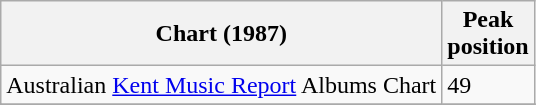<table class="wikitable sortable">
<tr>
<th scope="col">Chart (1987)</th>
<th scope="col">Peak<br>position</th>
</tr>
<tr>
<td>Australian <a href='#'>Kent Music Report</a> Albums Chart</td>
<td>49</td>
</tr>
<tr>
</tr>
<tr>
</tr>
<tr>
</tr>
<tr>
</tr>
<tr>
</tr>
<tr>
</tr>
</table>
